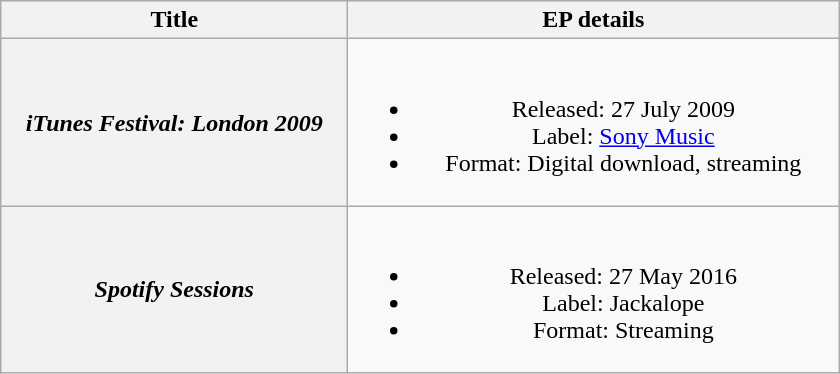<table class="wikitable plainrowheaders" style="text-align:center;">
<tr>
<th scope="col" style="width:14em;">Title</th>
<th scope="col" style="width:20em;">EP details</th>
</tr>
<tr>
<th scope="row"><em>iTunes Festival: London 2009</em></th>
<td><br><ul><li>Released: 27 July 2009 </li><li>Label: <a href='#'>Sony Music</a></li><li>Format: Digital download, streaming</li></ul></td>
</tr>
<tr>
<th scope="row"><em>Spotify Sessions</em></th>
<td><br><ul><li>Released: 27 May 2016 </li><li>Label: Jackalope</li><li>Format: Streaming</li></ul></td>
</tr>
</table>
